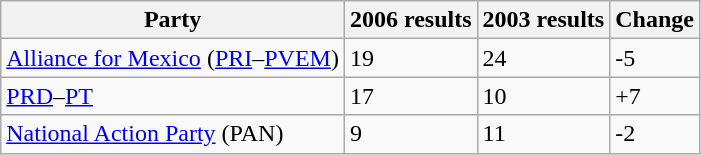<table class="wikitable">
<tr>
<th>Party</th>
<th>2006 results</th>
<th>2003 results</th>
<th>Change</th>
</tr>
<tr>
<td><a href='#'>Alliance for Mexico</a> (<a href='#'>PRI</a>–<a href='#'>PVEM</a>)</td>
<td>19</td>
<td>24</td>
<td>-5</td>
</tr>
<tr>
<td><a href='#'>PRD</a>–<a href='#'>PT</a></td>
<td>17</td>
<td>10</td>
<td>+7</td>
</tr>
<tr>
<td><a href='#'>National Action Party</a> (PAN)</td>
<td>9</td>
<td>11</td>
<td>-2</td>
</tr>
</table>
